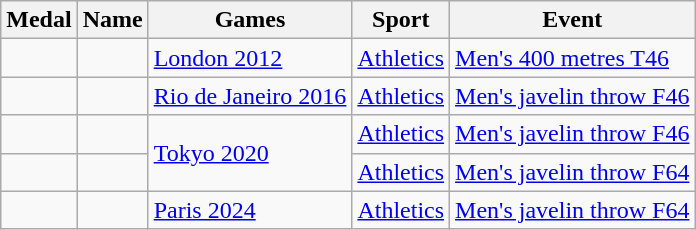<table class="wikitable sortable">
<tr>
<th>Medal</th>
<th>Name</th>
<th>Games</th>
<th>Sport</th>
<th>Event</th>
</tr>
<tr>
<td></td>
<td></td>
<td> <a href='#'>London 2012</a></td>
<td> <a href='#'>Athletics</a></td>
<td><a href='#'>Men's 400 metres T46</a></td>
</tr>
<tr>
<td></td>
<td></td>
<td> <a href='#'>Rio de Janeiro 2016</a></td>
<td> <a href='#'>Athletics</a></td>
<td><a href='#'>Men's javelin throw F46</a></td>
</tr>
<tr>
<td></td>
<td></td>
<td rowspan=2> <a href='#'>Tokyo 2020</a></td>
<td> <a href='#'>Athletics</a></td>
<td><a href='#'>Men's javelin throw F46</a></td>
</tr>
<tr>
<td></td>
<td></td>
<td> <a href='#'>Athletics</a></td>
<td><a href='#'>Men's javelin throw F64</a></td>
</tr>
<tr>
<td></td>
<td></td>
<td rowspan=2> <a href='#'>Paris 2024</a></td>
<td> <a href='#'>Athletics</a></td>
<td><a href='#'>Men's javelin throw F64</a></td>
</tr>
</table>
